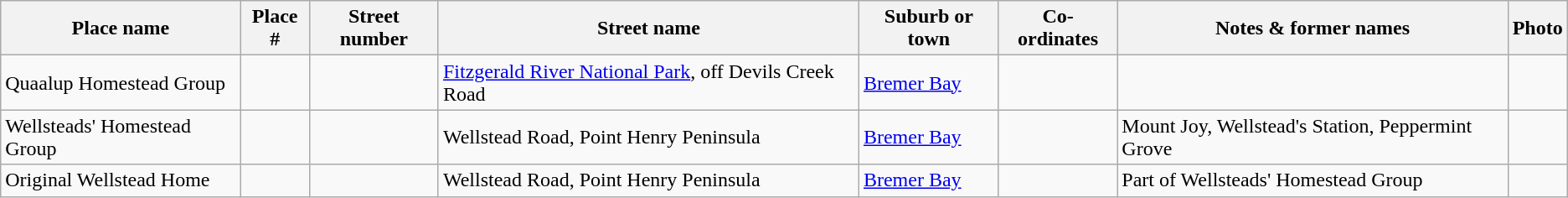<table class="wikitable sortable">
<tr>
<th>Place name</th>
<th>Place #</th>
<th>Street number</th>
<th>Street name</th>
<th>Suburb or town</th>
<th>Co-ordinates</th>
<th class="unsortable">Notes & former names</th>
<th class="unsortable">Photo</th>
</tr>
<tr>
<td>Quaalup Homestead Group</td>
<td></td>
<td></td>
<td><a href='#'>Fitzgerald River National Park</a>, off Devils Creek Road</td>
<td><a href='#'>Bremer Bay</a></td>
<td></td>
<td></td>
<td></td>
</tr>
<tr>
<td>Wellsteads' Homestead Group</td>
<td></td>
<td></td>
<td>Wellstead Road, Point Henry Peninsula</td>
<td><a href='#'>Bremer Bay</a></td>
<td></td>
<td>Mount Joy, Wellstead's Station, Peppermint Grove</td>
<td></td>
</tr>
<tr>
<td>Original Wellstead Home</td>
<td></td>
<td></td>
<td>Wellstead Road, Point Henry Peninsula</td>
<td><a href='#'>Bremer Bay</a></td>
<td></td>
<td>Part of Wellsteads' Homestead Group</td>
<td></td>
</tr>
</table>
